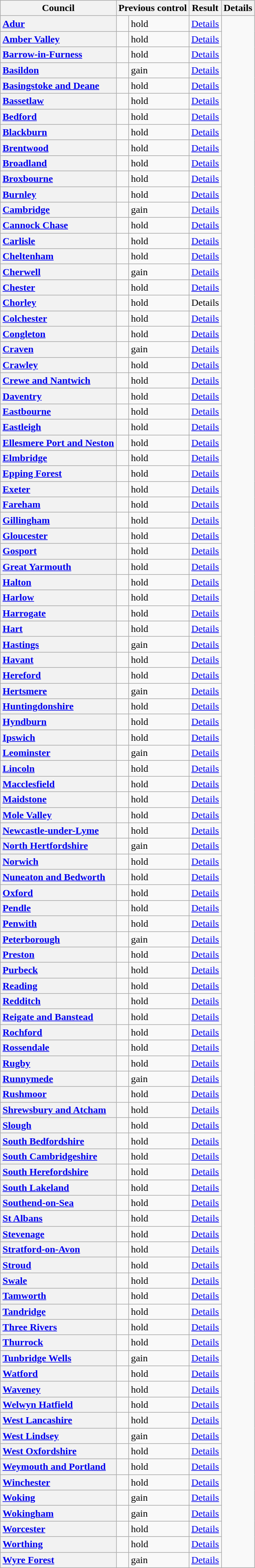<table class="wikitable sortable" border="1">
<tr>
<th scope="col">Council</th>
<th colspan=2>Previous control</th>
<th colspan=2>Result</th>
<th class="unsortable" scope="col">Details</th>
</tr>
<tr>
<th scope="row" style="text-align: left;"><a href='#'>Adur</a></th>
<td></td>
<td> hold</td>
<td><a href='#'>Details</a></td>
</tr>
<tr>
<th scope="row" style="text-align: left;"><a href='#'>Amber Valley</a></th>
<td></td>
<td> hold</td>
<td><a href='#'>Details</a></td>
</tr>
<tr>
<th scope="row" style="text-align: left;"><a href='#'>Barrow-in-Furness</a></th>
<td></td>
<td> hold</td>
<td><a href='#'>Details</a></td>
</tr>
<tr>
<th scope="row" style="text-align: left;"><a href='#'>Basildon</a></th>
<td></td>
<td> gain</td>
<td><a href='#'>Details</a></td>
</tr>
<tr>
<th scope="row" style="text-align: left;"><a href='#'>Basingstoke and Deane</a></th>
<td></td>
<td> hold</td>
<td><a href='#'>Details</a></td>
</tr>
<tr>
<th scope="row" style="text-align: left;"><a href='#'>Bassetlaw</a></th>
<td></td>
<td> hold</td>
<td><a href='#'>Details</a></td>
</tr>
<tr>
<th scope="row" style="text-align: left;"><a href='#'>Bedford</a></th>
<td></td>
<td> hold</td>
<td><a href='#'>Details</a></td>
</tr>
<tr>
<th scope="row" style="text-align: left;"><a href='#'>Blackburn</a></th>
<td></td>
<td> hold</td>
<td><a href='#'>Details</a></td>
</tr>
<tr>
<th scope="row" style="text-align: left;"><a href='#'>Brentwood</a></th>
<td></td>
<td> hold</td>
<td><a href='#'>Details</a></td>
</tr>
<tr>
<th scope="row" style="text-align: left;"><a href='#'>Broadland</a></th>
<td></td>
<td> hold</td>
<td><a href='#'>Details</a></td>
</tr>
<tr>
<th scope="row" style="text-align: left;"><a href='#'>Broxbourne</a></th>
<td></td>
<td> hold</td>
<td><a href='#'>Details</a></td>
</tr>
<tr>
<th scope="row" style="text-align: left;"><a href='#'>Burnley</a></th>
<td></td>
<td> hold</td>
<td><a href='#'>Details</a></td>
</tr>
<tr>
<th scope="row" style="text-align: left;"><a href='#'>Cambridge</a></th>
<td></td>
<td> gain</td>
<td><a href='#'>Details</a></td>
</tr>
<tr>
<th scope="row" style="text-align: left;"><a href='#'>Cannock Chase</a></th>
<td></td>
<td> hold</td>
<td><a href='#'>Details</a></td>
</tr>
<tr>
<th scope="row" style="text-align: left;"><a href='#'>Carlisle</a></th>
<td></td>
<td> hold</td>
<td><a href='#'>Details</a></td>
</tr>
<tr>
<th scope="row" style="text-align: left;"><a href='#'>Cheltenham</a></th>
<td></td>
<td> hold</td>
<td><a href='#'>Details</a></td>
</tr>
<tr>
<th scope="row" style="text-align: left;"><a href='#'>Cherwell</a></th>
<td></td>
<td> gain</td>
<td><a href='#'>Details</a></td>
</tr>
<tr>
<th scope="row" style="text-align: left;"><a href='#'>Chester</a></th>
<td></td>
<td> hold</td>
<td><a href='#'>Details</a></td>
</tr>
<tr>
<th scope="row" style="text-align: left;"><a href='#'>Chorley</a></th>
<td></td>
<td> hold</td>
<td>Details</td>
</tr>
<tr>
<th scope="row" style="text-align: left;"><a href='#'>Colchester</a></th>
<td></td>
<td> hold</td>
<td><a href='#'>Details</a></td>
</tr>
<tr>
<th scope="row" style="text-align: left;"><a href='#'>Congleton</a></th>
<td></td>
<td> hold</td>
<td><a href='#'>Details</a></td>
</tr>
<tr>
<th scope="row" style="text-align: left;"><a href='#'>Craven</a></th>
<td></td>
<td> gain</td>
<td><a href='#'>Details</a></td>
</tr>
<tr>
<th scope="row" style="text-align: left;"><a href='#'>Crawley</a></th>
<td></td>
<td> hold</td>
<td><a href='#'>Details</a></td>
</tr>
<tr>
<th scope="row" style="text-align: left;"><a href='#'>Crewe and Nantwich</a></th>
<td></td>
<td> hold</td>
<td><a href='#'>Details</a></td>
</tr>
<tr>
<th scope="row" style="text-align: left;"><a href='#'>Daventry</a></th>
<td></td>
<td> hold</td>
<td><a href='#'>Details</a></td>
</tr>
<tr>
<th scope="row" style="text-align: left;"><a href='#'>Eastbourne</a></th>
<td></td>
<td> hold</td>
<td><a href='#'>Details</a></td>
</tr>
<tr>
<th scope="row" style="text-align: left;"><a href='#'>Eastleigh</a></th>
<td></td>
<td> hold</td>
<td><a href='#'>Details</a></td>
</tr>
<tr>
<th scope="row" style="text-align: left;"><a href='#'>Ellesmere Port and Neston</a></th>
<td></td>
<td> hold</td>
<td><a href='#'>Details</a></td>
</tr>
<tr>
<th scope="row" style="text-align: left;"><a href='#'>Elmbridge</a></th>
<td></td>
<td> hold</td>
<td><a href='#'>Details</a></td>
</tr>
<tr>
<th scope="row" style="text-align: left;"><a href='#'>Epping Forest</a></th>
<td></td>
<td> hold</td>
<td><a href='#'>Details</a></td>
</tr>
<tr>
<th scope="row" style="text-align: left;"><a href='#'>Exeter</a></th>
<td></td>
<td> hold</td>
<td><a href='#'>Details</a></td>
</tr>
<tr>
<th scope="row" style="text-align: left;"><a href='#'>Fareham</a></th>
<td></td>
<td> hold</td>
<td><a href='#'>Details</a></td>
</tr>
<tr>
<th scope="row" style="text-align: left;"><a href='#'>Gillingham</a></th>
<td></td>
<td> hold</td>
<td><a href='#'>Details</a></td>
</tr>
<tr>
<th scope="row" style="text-align: left;"><a href='#'>Gloucester</a></th>
<td></td>
<td> hold</td>
<td><a href='#'>Details</a></td>
</tr>
<tr>
<th scope="row" style="text-align: left;"><a href='#'>Gosport</a></th>
<td></td>
<td> hold</td>
<td><a href='#'>Details</a></td>
</tr>
<tr>
<th scope="row" style="text-align: left;"><a href='#'>Great Yarmouth</a></th>
<td></td>
<td> hold</td>
<td><a href='#'>Details</a></td>
</tr>
<tr>
<th scope="row" style="text-align: left;"><a href='#'>Halton</a></th>
<td></td>
<td> hold</td>
<td><a href='#'>Details</a></td>
</tr>
<tr>
<th scope="row" style="text-align: left;"><a href='#'>Harlow</a></th>
<td></td>
<td> hold</td>
<td><a href='#'>Details</a></td>
</tr>
<tr>
<th scope="row" style="text-align: left;"><a href='#'>Harrogate</a></th>
<td></td>
<td> hold</td>
<td><a href='#'>Details</a></td>
</tr>
<tr>
<th scope="row" style="text-align: left;"><a href='#'>Hart</a></th>
<td></td>
<td> hold</td>
<td><a href='#'>Details</a></td>
</tr>
<tr>
<th scope="row" style="text-align: left;"><a href='#'>Hastings</a></th>
<td></td>
<td> gain</td>
<td><a href='#'>Details</a></td>
</tr>
<tr>
<th scope="row" style="text-align: left;"><a href='#'>Havant</a></th>
<td></td>
<td> hold</td>
<td><a href='#'>Details</a></td>
</tr>
<tr>
<th scope="row" style="text-align: left;"><a href='#'>Hereford</a></th>
<td></td>
<td> hold</td>
<td><a href='#'>Details</a></td>
</tr>
<tr>
<th scope="row" style="text-align: left;"><a href='#'>Hertsmere</a></th>
<td></td>
<td> gain</td>
<td><a href='#'>Details</a></td>
</tr>
<tr>
<th scope="row" style="text-align: left;"><a href='#'>Huntingdonshire</a></th>
<td></td>
<td> hold</td>
<td><a href='#'>Details</a></td>
</tr>
<tr>
<th scope="row" style="text-align: left;"><a href='#'>Hyndburn</a></th>
<td></td>
<td> hold</td>
<td><a href='#'>Details</a></td>
</tr>
<tr>
<th scope="row" style="text-align: left;"><a href='#'>Ipswich</a></th>
<td></td>
<td> hold</td>
<td><a href='#'>Details</a></td>
</tr>
<tr>
<th scope="row" style="text-align: left;"><a href='#'>Leominster</a></th>
<td></td>
<td> gain</td>
<td><a href='#'>Details</a></td>
</tr>
<tr>
<th scope="row" style="text-align: left;"><a href='#'>Lincoln</a></th>
<td></td>
<td> hold</td>
<td><a href='#'>Details</a></td>
</tr>
<tr>
<th scope="row" style="text-align: left;"><a href='#'>Macclesfield</a></th>
<td></td>
<td> hold</td>
<td><a href='#'>Details</a></td>
</tr>
<tr>
<th scope="row" style="text-align: left;"><a href='#'>Maidstone</a></th>
<td></td>
<td> hold</td>
<td><a href='#'>Details</a></td>
</tr>
<tr>
<th scope="row" style="text-align: left;"><a href='#'>Mole Valley</a></th>
<td></td>
<td> hold</td>
<td><a href='#'>Details</a></td>
</tr>
<tr>
<th scope="row" style="text-align: left;"><a href='#'>Newcastle-under-Lyme</a></th>
<td></td>
<td> hold</td>
<td><a href='#'>Details</a></td>
</tr>
<tr>
<th scope="row" style="text-align: left;"><a href='#'>North Hertfordshire</a></th>
<td></td>
<td> gain</td>
<td><a href='#'>Details</a></td>
</tr>
<tr>
<th scope="row" style="text-align: left;"><a href='#'>Norwich</a></th>
<td></td>
<td> hold</td>
<td><a href='#'>Details</a></td>
</tr>
<tr>
<th scope="row" style="text-align: left;"><a href='#'>Nuneaton and Bedworth</a></th>
<td></td>
<td> hold</td>
<td><a href='#'>Details</a></td>
</tr>
<tr>
<th scope="row" style="text-align: left;"><a href='#'>Oxford</a></th>
<td></td>
<td> hold</td>
<td><a href='#'>Details</a></td>
</tr>
<tr>
<th scope="row" style="text-align: left;"><a href='#'>Pendle</a></th>
<td></td>
<td> hold</td>
<td><a href='#'>Details</a></td>
</tr>
<tr>
<th scope="row" style="text-align: left;"><a href='#'>Penwith</a></th>
<td></td>
<td> hold</td>
<td><a href='#'>Details</a></td>
</tr>
<tr>
<th scope="row" style="text-align: left;"><a href='#'>Peterborough</a></th>
<td></td>
<td> gain</td>
<td><a href='#'>Details</a></td>
</tr>
<tr>
<th scope="row" style="text-align: left;"><a href='#'>Preston</a></th>
<td></td>
<td> hold</td>
<td><a href='#'>Details</a></td>
</tr>
<tr>
<th scope="row" style="text-align: left;"><a href='#'>Purbeck</a></th>
<td></td>
<td> hold</td>
<td><a href='#'>Details</a></td>
</tr>
<tr>
<th scope="row" style="text-align: left;"><a href='#'>Reading</a></th>
<td></td>
<td> hold</td>
<td><a href='#'>Details</a></td>
</tr>
<tr>
<th scope="row" style="text-align: left;"><a href='#'>Redditch</a></th>
<td></td>
<td> hold</td>
<td><a href='#'>Details</a></td>
</tr>
<tr>
<th scope="row" style="text-align: left;"><a href='#'>Reigate and Banstead</a></th>
<td></td>
<td> hold</td>
<td><a href='#'>Details</a></td>
</tr>
<tr>
<th scope="row" style="text-align: left;"><a href='#'>Rochford</a></th>
<td></td>
<td> hold</td>
<td><a href='#'>Details</a></td>
</tr>
<tr>
<th scope="row" style="text-align: left;"><a href='#'>Rossendale</a></th>
<td></td>
<td> hold</td>
<td><a href='#'>Details</a></td>
</tr>
<tr>
<th scope="row" style="text-align: left;"><a href='#'>Rugby</a></th>
<td></td>
<td> hold</td>
<td><a href='#'>Details</a></td>
</tr>
<tr>
<th scope="row" style="text-align: left;"><a href='#'>Runnymede</a></th>
<td></td>
<td> gain</td>
<td><a href='#'>Details</a></td>
</tr>
<tr>
<th scope="row" style="text-align: left;"><a href='#'>Rushmoor</a></th>
<td></td>
<td> hold</td>
<td><a href='#'>Details</a></td>
</tr>
<tr>
<th scope="row" style="text-align: left;"><a href='#'>Shrewsbury and Atcham</a></th>
<td></td>
<td> hold</td>
<td><a href='#'>Details</a></td>
</tr>
<tr>
<th scope="row" style="text-align: left;"><a href='#'>Slough</a></th>
<td></td>
<td> hold</td>
<td><a href='#'>Details</a></td>
</tr>
<tr>
<th scope="row" style="text-align: left;"><a href='#'>South Bedfordshire</a></th>
<td></td>
<td> hold</td>
<td><a href='#'>Details</a></td>
</tr>
<tr>
<th scope="row" style="text-align: left;"><a href='#'>South Cambridgeshire</a></th>
<td></td>
<td> hold</td>
<td><a href='#'>Details</a></td>
</tr>
<tr>
<th scope="row" style="text-align: left;"><a href='#'>South Herefordshire</a></th>
<td></td>
<td> hold</td>
<td><a href='#'>Details</a></td>
</tr>
<tr>
<th scope="row" style="text-align: left;"><a href='#'>South Lakeland</a></th>
<td></td>
<td> hold</td>
<td><a href='#'>Details</a></td>
</tr>
<tr>
<th scope="row" style="text-align: left;"><a href='#'>Southend-on-Sea</a></th>
<td></td>
<td> hold</td>
<td><a href='#'>Details</a></td>
</tr>
<tr>
<th scope="row" style="text-align: left;"><a href='#'>St Albans</a></th>
<td></td>
<td> hold</td>
<td><a href='#'>Details</a></td>
</tr>
<tr>
<th scope="row" style="text-align: left;"><a href='#'>Stevenage</a></th>
<td></td>
<td> hold</td>
<td><a href='#'>Details</a></td>
</tr>
<tr>
<th scope="row" style="text-align: left;"><a href='#'>Stratford-on-Avon</a></th>
<td></td>
<td> hold</td>
<td><a href='#'>Details</a></td>
</tr>
<tr>
<th scope="row" style="text-align: left;"><a href='#'>Stroud</a></th>
<td></td>
<td> hold</td>
<td><a href='#'>Details</a></td>
</tr>
<tr>
<th scope="row" style="text-align: left;"><a href='#'>Swale</a></th>
<td></td>
<td> hold</td>
<td><a href='#'>Details</a></td>
</tr>
<tr>
<th scope="row" style="text-align: left;"><a href='#'>Tamworth</a></th>
<td></td>
<td> hold</td>
<td><a href='#'>Details</a></td>
</tr>
<tr>
<th scope="row" style="text-align: left;"><a href='#'>Tandridge</a></th>
<td></td>
<td> hold</td>
<td><a href='#'>Details</a></td>
</tr>
<tr>
<th scope="row" style="text-align: left;"><a href='#'>Three Rivers</a></th>
<td></td>
<td> hold</td>
<td><a href='#'>Details</a></td>
</tr>
<tr>
<th scope="row" style="text-align: left;"><a href='#'>Thurrock</a></th>
<td></td>
<td> hold</td>
<td><a href='#'>Details</a></td>
</tr>
<tr>
<th scope="row" style="text-align: left;"><a href='#'>Tunbridge Wells</a></th>
<td></td>
<td> gain</td>
<td><a href='#'>Details</a></td>
</tr>
<tr>
<th scope="row" style="text-align: left;"><a href='#'>Watford</a></th>
<td></td>
<td> hold</td>
<td><a href='#'>Details</a></td>
</tr>
<tr>
<th scope="row" style="text-align: left;"><a href='#'>Waveney</a></th>
<td></td>
<td> hold</td>
<td><a href='#'>Details</a></td>
</tr>
<tr>
<th scope="row" style="text-align: left;"><a href='#'>Welwyn Hatfield</a></th>
<td></td>
<td> hold</td>
<td><a href='#'>Details</a></td>
</tr>
<tr>
<th scope="row" style="text-align: left;"><a href='#'>West Lancashire</a></th>
<td></td>
<td> hold</td>
<td><a href='#'>Details</a></td>
</tr>
<tr>
<th scope="row" style="text-align: left;"><a href='#'>West Lindsey</a></th>
<td></td>
<td> gain</td>
<td><a href='#'>Details</a></td>
</tr>
<tr>
<th scope="row" style="text-align: left;"><a href='#'>West Oxfordshire</a></th>
<td></td>
<td> hold</td>
<td><a href='#'>Details</a></td>
</tr>
<tr>
<th scope="row" style="text-align: left;"><a href='#'>Weymouth and Portland</a></th>
<td></td>
<td> hold</td>
<td><a href='#'>Details</a></td>
</tr>
<tr>
<th scope="row" style="text-align: left;"><a href='#'>Winchester</a></th>
<td></td>
<td> hold</td>
<td><a href='#'>Details</a></td>
</tr>
<tr>
<th scope="row" style="text-align: left;"><a href='#'>Woking</a></th>
<td></td>
<td> gain</td>
<td><a href='#'>Details</a></td>
</tr>
<tr>
<th scope="row" style="text-align: left;"><a href='#'>Wokingham</a></th>
<td></td>
<td> gain</td>
<td><a href='#'>Details</a></td>
</tr>
<tr>
<th scope="row" style="text-align: left;"><a href='#'>Worcester</a></th>
<td></td>
<td> hold</td>
<td><a href='#'>Details</a></td>
</tr>
<tr>
<th scope="row" style="text-align: left;"><a href='#'>Worthing</a></th>
<td></td>
<td> hold</td>
<td><a href='#'>Details</a></td>
</tr>
<tr>
<th scope="row" style="text-align: left;"><a href='#'>Wyre Forest</a></th>
<td></td>
<td> gain</td>
<td><a href='#'>Details</a></td>
</tr>
</table>
